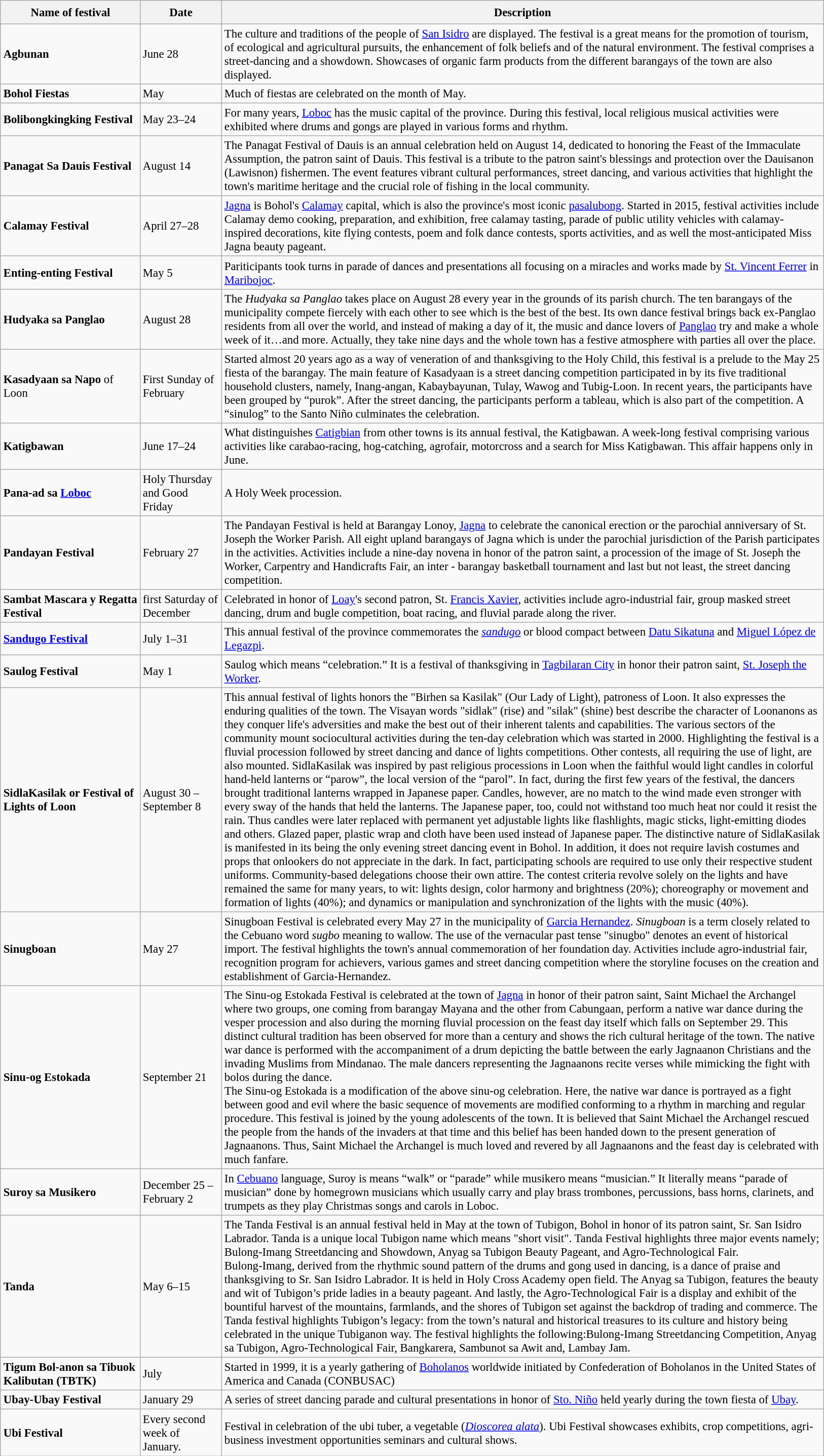<table class="wikitable collapsible collapsed" style="margin:1em auto;font-size:95%;min-width:23em;">
<tr>
<th style="width: 10em;text-align:center  ;padding: 0.4em 1em;">Name of festival</th>
<th style="width: 5em;text-align:center;padding: 0.4em 1em;">Date</th>
<th style="width: 50em;text-align:center  ;padding: 0.4em 1em;">Description</th>
</tr>
<tr>
<td><strong>Agbunan</strong></td>
<td>June 28</td>
<td>The culture and traditions of the people of <a href='#'>San Isidro</a> are displayed. The festival is a great means for the promotion of tourism, of ecological and agricultural pursuits, the enhancement of folk beliefs and of the natural environment. The festival comprises a street-dancing and a showdown. Showcases of organic farm products from the different barangays of the town are also displayed.</td>
</tr>
<tr>
<td><strong>Bohol Fiestas</strong></td>
<td>May</td>
<td>Much of fiestas are celebrated on the month of May.</td>
</tr>
<tr>
<td><strong>Bolibongkingking Festival</strong></td>
<td>May 23–24</td>
<td>For many years, <a href='#'>Loboc</a> has the music capital of the province. During this festival, local religious musical activities were exhibited where drums and gongs are played in various forms and rhythm.</td>
</tr>
<tr>
<td><strong>Panagat Sa Dauis Festival</strong></td>
<td>August 14</td>
<td [[Dauis, Bohol>The Panagat Festival of Dauis is an annual celebration held on August 14, dedicated to honoring the Feast of the Immaculate Assumption, the patron saint of Dauis. This festival is a tribute to the patron saint's blessings and protection over the Dauisanon (Lawisnon) fishermen. The event features vibrant cultural performances, street dancing, and various activities that highlight the town's maritime heritage and the crucial role of fishing in the local community.</td>
</tr>
<tr>
<td><strong>Calamay Festival</strong></td>
<td>April 27–28</td>
<td><a href='#'>Jagna</a> is Bohol's <a href='#'>Calamay</a> capital, which is also the province's most iconic <a href='#'>pasalubong</a>. Started in 2015, festival activities include Calamay demo cooking, preparation, and  exhibition, free calamay tasting,  parade of public utility vehicles with calamay-inspired decorations,  kite flying contests, poem and folk dance contests, sports activities, and as well the most-anticipated Miss Jagna beauty pageant.</td>
</tr>
<tr>
<td><strong>Enting-enting Festival</strong></td>
<td>May 5</td>
<td>Pariticipants took turns in parade of dances and presentations all focusing on a miracles and works made by <a href='#'>St. Vincent Ferrer</a> in <a href='#'>Maribojoc</a>.</td>
</tr>
<tr>
<td><strong>Hudyaka sa Panglao</strong></td>
<td>August 28</td>
<td>The <em>Hudyaka sa Panglao</em> takes place on August 28 every year in the grounds of its parish church. The ten barangays of the municipality compete fiercely with each other to see which is the best of the best. Its own dance festival brings back ex-Panglao residents from all over the world, and instead of making a day of it, the music and dance lovers of <a href='#'>Panglao</a> try and make a whole week of it…and more. Actually, they take nine days and the whole town has a festive atmosphere with parties all over the place.</td>
</tr>
<tr>
<td><strong>Kasadyaan sa Napo</strong> of Loon</td>
<td>First Sunday of February</td>
<td>Started almost 20 years ago as a way of veneration of and thanksgiving to the Holy Child, this festival is a prelude to the May 25 fiesta of the barangay. The main feature of Kasadyaan is a street dancing competition participated in by its five traditional household clusters, namely, Inang-angan, Kabaybayunan, Tulay, Wawog and Tubig-Loon. In recent years, the participants have been grouped by “purok”. After the street dancing, the participants perform a tableau, which is also part of the competition. A “sinulog” to the Santo Niño culminates the celebration.</td>
</tr>
<tr>
<td><strong>Katigbawan</strong></td>
<td>June 17–24</td>
<td>What distinguishes <a href='#'>Catigbian</a> from other towns is its annual festival, the Katigbawan. A week-long festival comprising various activities like carabao-racing, hog-catching, agrofair, motorcross and a search for Miss Katigbawan. This affair happens only in June.</td>
</tr>
<tr>
<td><strong>Pana-ad sa <a href='#'>Loboc</a></strong></td>
<td>Holy Thursday and Good Friday</td>
<td>A Holy Week procession.</td>
</tr>
<tr>
<td><strong>Pandayan Festival</strong></td>
<td>February 27</td>
<td>The Pandayan Festival is held at Barangay Lonoy, <a href='#'>Jagna</a> to celebrate the canonical erection or the parochial anniversary of St. Joseph the Worker Parish. All eight upland barangays of Jagna which is under the parochial jurisdiction of the Parish participates in the activities. Activities include a nine-day novena in honor of the patron saint, a procession of the image of St. Joseph the Worker, Carpentry and Handicrafts Fair, an inter - barangay basketball tournament and last but not least, the street dancing competition.</td>
</tr>
<tr>
<td><strong>Sambat Mascara y Regatta Festival</strong></td>
<td>first Saturday of December</td>
<td>Celebrated in honor of <a href='#'>Loay</a>'s second patron, St. <a href='#'>Francis Xavier</a>, activities include  agro-industrial fair, group masked street dancing, drum and bugle competition, boat racing, and fluvial parade along the river.</td>
</tr>
<tr>
<td><strong><a href='#'>Sandugo Festival</a></strong></td>
<td>July 1–31</td>
<td>This annual festival of the province commemorates the <em><a href='#'>sandugo</a></em> or blood compact between <a href='#'>Datu Sikatuna</a> and <a href='#'>Miguel López de Legazpi</a>.</td>
</tr>
<tr>
<td><strong> Saulog Festival</strong></td>
<td>May 1</td>
<td>Saulog which means “celebration.” It is a festival of thanksgiving in <a href='#'>Tagbilaran City</a> in honor their patron saint, <a href='#'>St. Joseph the Worker</a>.</td>
</tr>
<tr>
<td><strong>SidlaKasilak or Festival of Lights of Loon</strong></td>
<td>August 30 – September 8</td>
<td>This annual festival of lights honors the "Birhen sa Kasilak" (Our Lady of Light), patroness of Loon. It also expresses the enduring qualities of the town. The Visayan words "sidlak" (rise) and "silak" (shine) best describe the character of Loonanons as they conquer life's adversities and make the best out of their inherent talents and capabilities. The various sectors of the community mount sociocultural activities during the ten-day celebration which was started in 2000. Highlighting the festival is a fluvial procession followed by street dancing and dance of lights competitions. Other contests, all requiring the use of light, are also mounted. SidlaKasilak was inspired by past religious processions in Loon when the faithful would light candles in colorful hand-held lanterns or “parow”, the local version of the “parol”. In fact, during the first few years of the festival, the dancers brought traditional lanterns wrapped in Japanese paper. Candles, however, are no match to the wind made even stronger with every sway of the hands that held the lanterns. The Japanese paper, too, could not withstand too much heat nor could it resist the rain. Thus candles were later replaced with permanent yet adjustable lights like flashlights, magic sticks, light-emitting diodes and others. Glazed paper, plastic wrap and cloth have been used instead of Japanese paper. The distinctive nature of SidlaKasilak is manifested in its being the only evening street dancing event in Bohol. In addition, it does not require lavish costumes and props that onlookers do not appreciate in the dark. In fact, participating schools are required to use only their respective student uniforms. Community-based delegations choose their own attire. The contest criteria revolve solely on the lights and have remained the same for many years, to wit: lights design, color harmony and brightness (20%); choreography or movement and formation of lights (40%); and dynamics or manipulation and synchronization of the lights with the music (40%).</td>
</tr>
<tr>
<td><strong>Sinugboan</strong></td>
<td>May 27</td>
<td>Sinugboan Festival is celebrated every May 27 in the municipality of <a href='#'>Garcia Hernandez</a>. <em>Sinugboan</em> is a term closely related to the Cebuano word <em>sugbo</em> meaning to wallow. The use of the vernacular past tense "sinugbo" denotes an event of historical import. The festival highlights the town's annual commemoration of her foundation day. Activities include agro-industrial fair, recognition program for achievers, various games and street dancing competition where the storyline focuses on the creation and establishment of Garcia-Hernandez.</td>
</tr>
<tr>
<td><strong>Sinu-og Estokada</strong></td>
<td>September 21</td>
<td>The Sinu-og Estokada Festival is celebrated at the town of <a href='#'>Jagna</a> in honor of their patron saint, Saint Michael the Archangel where two groups, one coming from barangay Mayana and the other from Cabungaan, perform a native war dance during the vesper procession and also during the morning fluvial procession on the feast day itself which falls on September 29. This distinct cultural tradition has been observed for more than a century and shows the rich cultural heritage of the town. The native war dance is performed with the accompaniment of a drum depicting the battle between the early Jagnaanon Christians and the invading Muslims from Mindanao. The male dancers representing the Jagnaanons recite verses while mimicking the fight with bolos during the dance.<br>The Sinu-og Estokada is a modification of the above sinu-og celebration. Here, the native war dance is portrayed as a fight between good and evil where the basic sequence of movements are modified conforming to a rhythm in marching and regular procedure. This festival is joined by the young adolescents of the town. It is believed that Saint Michael the Archangel rescued the people from the hands of the invaders at that time and this belief has been handed down to the present generation of Jagnaanons. Thus, Saint Michael the Archangel is much loved and revered by all Jagnaanons and the feast day is celebrated with much fanfare.</td>
</tr>
<tr>
<td><strong>Suroy sa Musikero</strong></td>
<td>December 25 – February 2</td>
<td>In <a href='#'>Cebuano</a> language, Suroy is means “walk” or “parade” while musikero means “musician.” It literally means “parade of musician”  done by homegrown musicians which usually carry and play brass trombones, percussions, bass horns, clarinets, and trumpets as they play Christmas songs and carols in Loboc.</td>
</tr>
<tr>
<td><strong>Tanda</strong></td>
<td>May 6–15</td>
<td>The Tanda Festival is an annual festival held in May at the town of Tubigon, Bohol in honor of its patron saint, Sr. San Isidro Labrador. Tanda is a unique local Tubigon name which means "short visit". Tanda Festival highlights three major events namely; Bulong-Imang Streetdancing and Showdown, Anyag sa Tubigon Beauty Pageant, and Agro-Technological Fair.<br>Bulong-Imang, derived from the rhythmic sound pattern of the drums and gong used in dancing, is a dance of praise and thanksgiving to Sr. San Isidro Labrador. It is held in Holy Cross Academy open field. The Anyag sa Tubigon, features the beauty and wit of Tubigon’s pride ladies in a beauty pageant. And lastly, the Agro-Technological Fair is a display and exhibit of the bountiful harvest of the mountains, farmlands, and the shores of Tubigon set against the backdrop of trading and commerce. 
The Tanda festival highlights Tubigon’s legacy: from the town’s natural and historical treasures to its culture and history being celebrated in the unique Tubiganon way. The festival highlights the following:Bulong-Imang Streetdancing Competition, Anyag sa Tubigon, Agro-Technological Fair, Bangkarera, Sambunot sa Awit and, Lambay Jam.</td>
</tr>
<tr>
<td><strong>Tigum Bol-anon sa Tibuok Kalibutan (TBTK)</strong></td>
<td>July</td>
<td>Started in 1999, it is a yearly gathering of <a href='#'>Boholanos</a> worldwide initiated by Confederation of Boholanos in the United States of America and Canada (CONBUSAC)</td>
</tr>
<tr>
<td><strong>Ubay-Ubay Festival</strong></td>
<td>January 29</td>
<td>A series of street dancing parade and cultural presentations in honor of <a href='#'>Sto. Niño</a> held yearly during the town fiesta of <a href='#'>Ubay</a>.</td>
</tr>
<tr>
<td><strong>Ubi Festival</strong></td>
<td>Every second week of January.</td>
<td>Festival in celebration of the ubi tuber, a vegetable (<em><a href='#'>Dioscorea alata</a></em>). Ubi Festival showcases exhibits, crop competitions, agri-business investment opportunities seminars and cultural shows.</td>
</tr>
</table>
